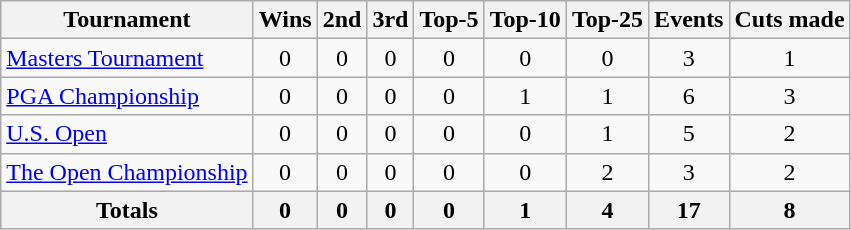<table class=wikitable style=text-align:center>
<tr>
<th>Tournament</th>
<th>Wins</th>
<th>2nd</th>
<th>3rd</th>
<th>Top-5</th>
<th>Top-10</th>
<th>Top-25</th>
<th>Events</th>
<th>Cuts made</th>
</tr>
<tr>
<td align=left><a href='#'>Masters Tournament</a></td>
<td>0</td>
<td>0</td>
<td>0</td>
<td>0</td>
<td>0</td>
<td>0</td>
<td>3</td>
<td>1</td>
</tr>
<tr>
<td align=left><a href='#'>PGA Championship</a></td>
<td>0</td>
<td>0</td>
<td>0</td>
<td>0</td>
<td>1</td>
<td>1</td>
<td>6</td>
<td>3</td>
</tr>
<tr>
<td align=left><a href='#'>U.S. Open</a></td>
<td>0</td>
<td>0</td>
<td>0</td>
<td>0</td>
<td>0</td>
<td>1</td>
<td>5</td>
<td>2</td>
</tr>
<tr>
<td align=left><a href='#'>The Open Championship</a></td>
<td>0</td>
<td>0</td>
<td>0</td>
<td>0</td>
<td>0</td>
<td>2</td>
<td>3</td>
<td>2</td>
</tr>
<tr>
<th>Totals</th>
<th>0</th>
<th>0</th>
<th>0</th>
<th>0</th>
<th>1</th>
<th>4</th>
<th>17</th>
<th>8</th>
</tr>
</table>
